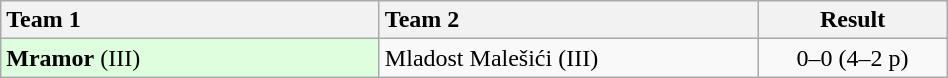<table class="wikitable" style="width:50%">
<tr>
<th style="width:40%; text-align:left">Team 1</th>
<th style="width:40%; text-align:left">Team 2</th>
<th>Result</th>
</tr>
<tr>
<td bgcolor="#ddffdd"><strong>Mramor</strong> (III)</td>
<td>Mladost Malešići (III)</td>
<td style="text-align:center">0–0 (4–2 p)</td>
</tr>
</table>
